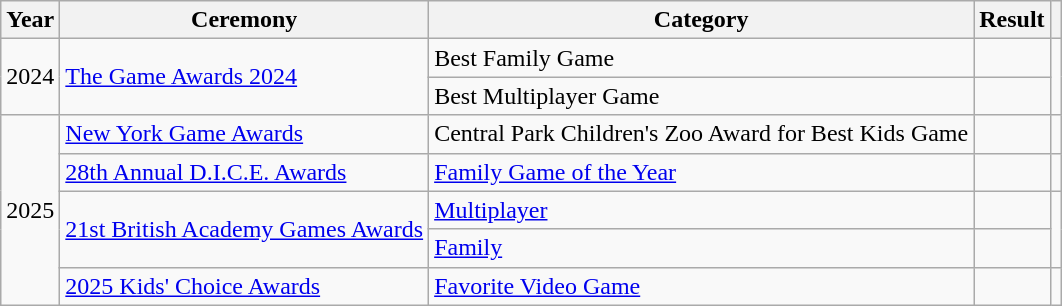<table class="wikitable plainrowheaders sortable" width="auto">
<tr>
<th scope="col">Year</th>
<th scope="col">Ceremony</th>
<th scope="col">Category</th>
<th scope="col">Result</th>
<th scope="col" class="unsortable"></th>
</tr>
<tr>
<td rowspan="2" style="text-align:center;">2024</td>
<td rowspan="2"><a href='#'>The Game Awards 2024</a></td>
<td>Best Family Game</td>
<td></td>
<td rowspan="2" style="text-align:center;"></td>
</tr>
<tr>
<td>Best Multiplayer Game</td>
<td></td>
</tr>
<tr>
<td rowspan="5" style="text-align:center;">2025</td>
<td><a href='#'>New York Game Awards</a></td>
<td>Central Park Children's Zoo Award for Best Kids Game</td>
<td></td>
<td style="text-align:center;"></td>
</tr>
<tr>
<td><a href='#'>28th Annual D.I.C.E. Awards</a></td>
<td><a href='#'>Family Game of the Year</a></td>
<td></td>
<td style="text-align:center;"></td>
</tr>
<tr>
<td rowspan="2"><a href='#'>21st British Academy Games Awards</a></td>
<td><a href='#'>Multiplayer</a></td>
<td></td>
<td align="center" rowspan="2"></td>
</tr>
<tr>
<td><a href='#'>Family</a></td>
<td></td>
</tr>
<tr>
<td><a href='#'>2025 Kids' Choice Awards</a></td>
<td><a href='#'>Favorite Video Game</a></td>
<td></td>
<td style="text-align:center;"></td>
</tr>
</table>
